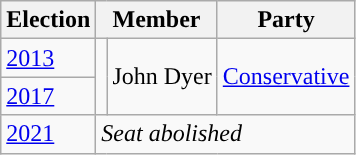<table class="wikitable">
<tr>
<th>Election</th>
<th colspan="2">Member</th>
<th>Party</th>
</tr>
<tr>
<td><a href='#'>2013</a></td>
<td rowspan="2" style="background-color: "></td>
<td rowspan="2">John Dyer</td>
<td rowspan="2"><a href='#'>Conservative</a></td>
</tr>
<tr>
<td><a href='#'>2017</a></td>
</tr>
<tr>
<td><a href='#'>2021</a></td>
<td colspan="3"><em>Seat abolished</em></td>
</tr>
</table>
